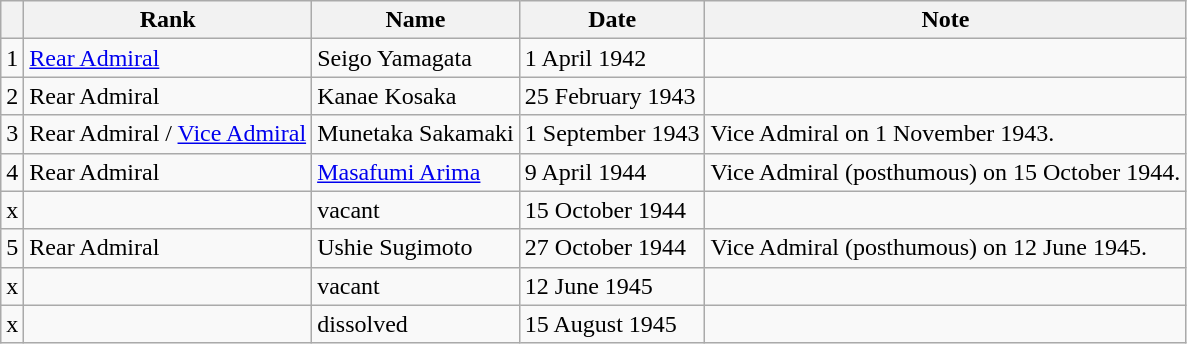<table class=wikitable>
<tr>
<th></th>
<th>Rank</th>
<th>Name</th>
<th>Date</th>
<th>Note</th>
</tr>
<tr>
<td>1</td>
<td><a href='#'>Rear Admiral</a></td>
<td>Seigo Yamagata</td>
<td>1 April 1942</td>
<td></td>
</tr>
<tr>
<td>2</td>
<td>Rear Admiral</td>
<td>Kanae Kosaka</td>
<td>25 February 1943</td>
<td></td>
</tr>
<tr>
<td>3</td>
<td>Rear Admiral / <a href='#'>Vice Admiral</a></td>
<td>Munetaka Sakamaki</td>
<td>1 September 1943</td>
<td>Vice Admiral on 1 November 1943.</td>
</tr>
<tr>
<td>4</td>
<td>Rear Admiral</td>
<td><a href='#'>Masafumi Arima</a></td>
<td>9 April 1944</td>
<td>Vice Admiral (posthumous) on 15 October 1944.</td>
</tr>
<tr>
<td>x</td>
<td></td>
<td>vacant</td>
<td>15 October 1944</td>
<td></td>
</tr>
<tr>
<td>5</td>
<td>Rear Admiral</td>
<td>Ushie Sugimoto</td>
<td>27 October 1944</td>
<td>Vice Admiral (posthumous) on 12 June 1945.</td>
</tr>
<tr>
<td>x</td>
<td></td>
<td>vacant</td>
<td>12 June 1945</td>
<td></td>
</tr>
<tr>
<td>x</td>
<td></td>
<td>dissolved</td>
<td>15 August 1945</td>
<td></td>
</tr>
</table>
